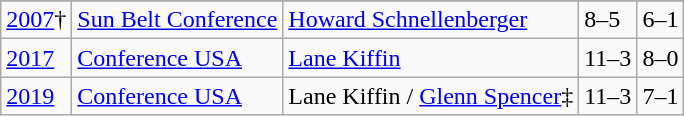<table class="wikitable">
<tr>
</tr>
<tr>
<td><a href='#'>2007</a>†</td>
<td><a href='#'>Sun Belt Conference</a></td>
<td><a href='#'>Howard Schnellenberger</a></td>
<td>8–5</td>
<td>6–1</td>
</tr>
<tr>
<td><a href='#'>2017</a></td>
<td><a href='#'>Conference USA</a></td>
<td><a href='#'>Lane Kiffin</a></td>
<td>11–3</td>
<td>8–0</td>
</tr>
<tr>
<td><a href='#'>2019</a></td>
<td><a href='#'>Conference USA</a></td>
<td>Lane Kiffin / <a href='#'>Glenn Spencer</a>‡</td>
<td>11–3</td>
<td>7–1</td>
</tr>
</table>
